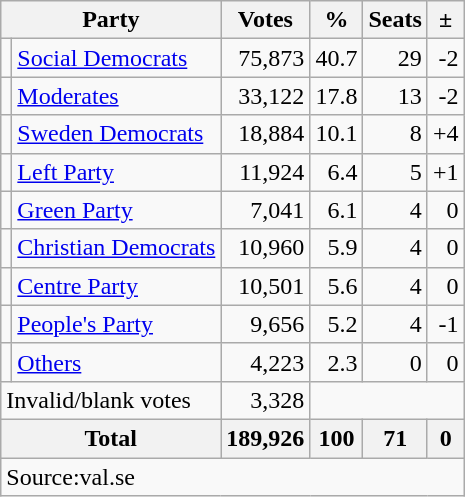<table class=wikitable style=text-align:right>
<tr>
<th colspan=2>Party</th>
<th>Votes</th>
<th>%</th>
<th>Seats</th>
<th>±</th>
</tr>
<tr>
<td bgcolor=></td>
<td align=left><a href='#'>Social Democrats</a></td>
<td>75,873</td>
<td>40.7</td>
<td>29</td>
<td>-2</td>
</tr>
<tr>
<td bgcolor=></td>
<td align=left><a href='#'>Moderates</a></td>
<td>33,122</td>
<td>17.8</td>
<td>13</td>
<td>-2</td>
</tr>
<tr>
<td bgcolor=></td>
<td align=left><a href='#'>Sweden Democrats</a></td>
<td>18,884</td>
<td>10.1</td>
<td>8</td>
<td>+4</td>
</tr>
<tr>
<td bgcolor=></td>
<td align=left><a href='#'>Left Party</a></td>
<td>11,924</td>
<td>6.4</td>
<td>5</td>
<td>+1</td>
</tr>
<tr>
<td bgcolor=></td>
<td align=left><a href='#'>Green Party</a></td>
<td>7,041</td>
<td>6.1</td>
<td>4</td>
<td>0</td>
</tr>
<tr>
<td bgcolor=></td>
<td align=left><a href='#'>Christian Democrats</a></td>
<td>10,960</td>
<td>5.9</td>
<td>4</td>
<td>0</td>
</tr>
<tr>
<td bgcolor=></td>
<td align=left><a href='#'>Centre Party</a></td>
<td>10,501</td>
<td>5.6</td>
<td>4</td>
<td>0</td>
</tr>
<tr>
<td bgcolor=></td>
<td align=left><a href='#'>People's Party</a></td>
<td>9,656</td>
<td>5.2</td>
<td>4</td>
<td>-1</td>
</tr>
<tr>
<td></td>
<td align=left><a href='#'>Others</a></td>
<td>4,223</td>
<td>2.3</td>
<td>0</td>
<td>0</td>
</tr>
<tr>
<td align=left colspan=2>Invalid/blank votes</td>
<td>3,328</td>
<td colspan=3></td>
</tr>
<tr>
<th align=left colspan=2>Total</th>
<th>189,926</th>
<th>100</th>
<th>71</th>
<th>0</th>
</tr>
<tr>
<td align=left colspan=6>Source:val.se </td>
</tr>
</table>
